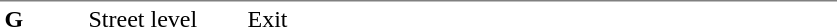<table table border=0 cellspacing=0 cellpadding=3>
<tr>
<td style="border-top:solid 1px gray;" width=50 valign=top><strong>G</strong></td>
<td style="border-top:solid 1px gray;" width=100 valign=top>Street level</td>
<td style="border-top:solid 1px gray;" width=390 valign=top>Exit</td>
</tr>
</table>
